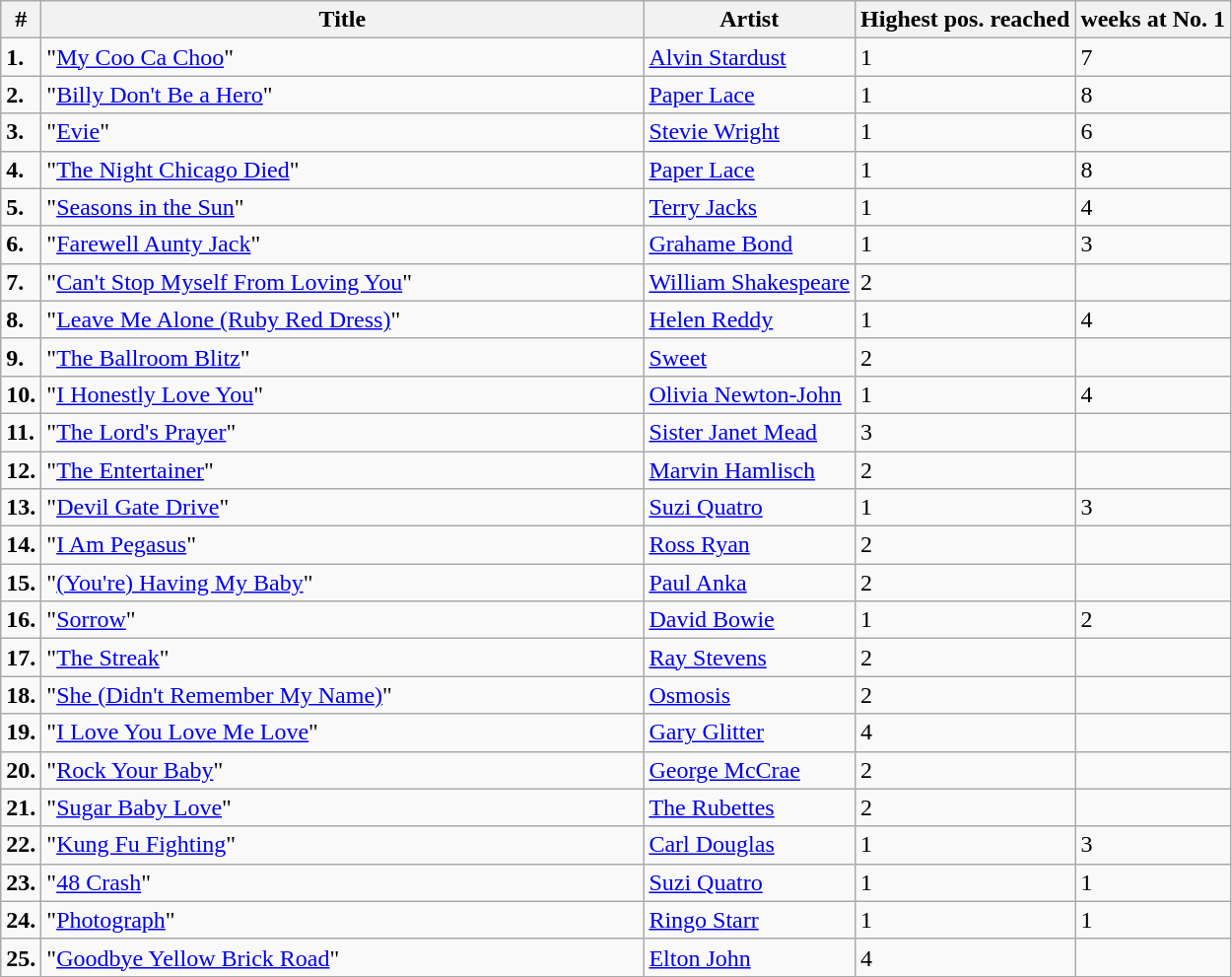<table class="wikitable sortable">
<tr>
<th>#</th>
<th width="400">Title</th>
<th>Artist</th>
<th>Highest pos. reached</th>
<th>weeks at No. 1</th>
</tr>
<tr>
<td><strong>1.</strong></td>
<td>"<a href='#'>My Coo Ca Choo</a>"</td>
<td><a href='#'>Alvin Stardust</a></td>
<td>1</td>
<td>7</td>
</tr>
<tr>
<td><strong>2.</strong></td>
<td>"<a href='#'>Billy Don't Be a Hero</a>"</td>
<td><a href='#'>Paper Lace</a></td>
<td>1</td>
<td>8</td>
</tr>
<tr>
<td><strong>3.</strong></td>
<td>"<a href='#'>Evie</a>"</td>
<td><a href='#'>Stevie Wright</a></td>
<td>1</td>
<td>6</td>
</tr>
<tr>
<td><strong>4.</strong></td>
<td>"<a href='#'>The Night Chicago Died</a>"</td>
<td><a href='#'>Paper Lace</a></td>
<td>1</td>
<td>8</td>
</tr>
<tr>
<td><strong>5.</strong></td>
<td>"<a href='#'>Seasons in the Sun</a>"</td>
<td><a href='#'>Terry Jacks</a></td>
<td>1</td>
<td>4</td>
</tr>
<tr>
<td><strong>6.</strong></td>
<td>"<a href='#'>Farewell Aunty Jack</a>"</td>
<td><a href='#'>Grahame Bond</a></td>
<td>1</td>
<td>3</td>
</tr>
<tr>
<td><strong>7.</strong></td>
<td>"<a href='#'>Can't Stop Myself From Loving You</a>"</td>
<td><a href='#'>William Shakespeare</a></td>
<td>2</td>
<td></td>
</tr>
<tr>
<td><strong>8.</strong></td>
<td>"<a href='#'>Leave Me Alone (Ruby Red Dress)</a>"</td>
<td><a href='#'>Helen Reddy</a></td>
<td>1</td>
<td>4</td>
</tr>
<tr>
<td><strong>9.</strong></td>
<td>"<a href='#'>The Ballroom Blitz</a>"</td>
<td><a href='#'>Sweet</a></td>
<td>2</td>
<td></td>
</tr>
<tr>
<td><strong>10.</strong></td>
<td>"<a href='#'>I Honestly Love You</a>"</td>
<td><a href='#'>Olivia Newton-John</a></td>
<td>1</td>
<td>4</td>
</tr>
<tr>
<td><strong>11.</strong></td>
<td>"<a href='#'>The Lord's Prayer</a>"</td>
<td><a href='#'>Sister Janet Mead</a></td>
<td>3</td>
<td></td>
</tr>
<tr>
<td><strong>12.</strong></td>
<td>"<a href='#'>The Entertainer</a>"</td>
<td><a href='#'>Marvin Hamlisch</a></td>
<td>2</td>
<td></td>
</tr>
<tr>
<td><strong>13.</strong></td>
<td>"<a href='#'>Devil Gate Drive</a>"</td>
<td><a href='#'>Suzi Quatro</a></td>
<td>1</td>
<td>3</td>
</tr>
<tr>
<td><strong>14.</strong></td>
<td>"<a href='#'>I Am Pegasus</a>"</td>
<td><a href='#'>Ross Ryan</a></td>
<td>2</td>
<td></td>
</tr>
<tr>
<td><strong>15.</strong></td>
<td>"<a href='#'>(You're) Having My Baby</a>"</td>
<td><a href='#'>Paul Anka</a></td>
<td>2</td>
<td></td>
</tr>
<tr>
<td><strong>16.</strong></td>
<td>"<a href='#'>Sorrow</a>"</td>
<td><a href='#'>David Bowie</a></td>
<td>1</td>
<td>2</td>
</tr>
<tr>
<td><strong>17.</strong></td>
<td>"<a href='#'>The Streak</a>"</td>
<td><a href='#'>Ray Stevens</a></td>
<td>2</td>
<td></td>
</tr>
<tr>
<td><strong>18.</strong></td>
<td>"<a href='#'>She (Didn't Remember My Name)</a>"</td>
<td><a href='#'>Osmosis</a></td>
<td>2</td>
<td></td>
</tr>
<tr>
<td><strong>19.</strong></td>
<td>"<a href='#'>I Love You Love Me Love</a>"</td>
<td><a href='#'>Gary Glitter</a></td>
<td>4</td>
<td></td>
</tr>
<tr>
<td><strong>20.</strong></td>
<td>"<a href='#'>Rock Your Baby</a>"</td>
<td><a href='#'>George McCrae</a></td>
<td>2</td>
<td></td>
</tr>
<tr>
<td><strong>21.</strong></td>
<td>"<a href='#'>Sugar Baby Love</a>"</td>
<td><a href='#'>The Rubettes</a></td>
<td>2</td>
<td></td>
</tr>
<tr>
<td><strong>22.</strong></td>
<td>"<a href='#'>Kung Fu Fighting</a>"</td>
<td><a href='#'>Carl Douglas</a></td>
<td>1</td>
<td>3</td>
</tr>
<tr>
<td><strong>23.</strong></td>
<td>"<a href='#'>48 Crash</a>"</td>
<td><a href='#'>Suzi Quatro</a></td>
<td>1</td>
<td>1</td>
</tr>
<tr>
<td><strong>24.</strong></td>
<td>"<a href='#'>Photograph</a>"</td>
<td><a href='#'>Ringo Starr</a></td>
<td>1</td>
<td>1</td>
</tr>
<tr>
<td><strong>25.</strong></td>
<td>"<a href='#'>Goodbye Yellow Brick Road</a>"</td>
<td><a href='#'>Elton John</a></td>
<td>4</td>
<td></td>
</tr>
</table>
